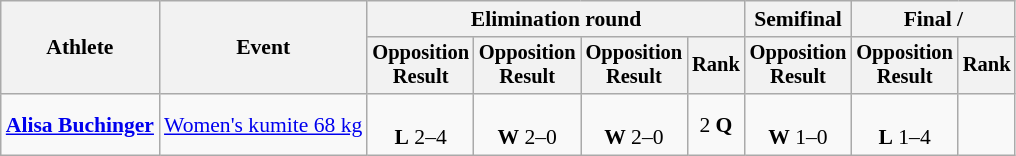<table class=wikitable style=font-size:90%;text-align:center>
<tr>
<th rowspan=2>Athlete</th>
<th rowspan=2>Event</th>
<th colspan=4>Elimination round</th>
<th>Semifinal</th>
<th colspan=2>Final / </th>
</tr>
<tr style=font-size:95%>
<th>Opposition<br>Result</th>
<th>Opposition<br>Result</th>
<th>Opposition<br>Result</th>
<th>Rank</th>
<th>Opposition<br>Result</th>
<th>Opposition<br>Result</th>
<th>Rank</th>
</tr>
<tr>
<td align=left><strong><a href='#'>Alisa Buchinger</a></strong></td>
<td align=left><a href='#'>Women's kumite 68 kg</a></td>
<td><br><strong>L</strong> 2–4</td>
<td><br><strong>W</strong> 2–0</td>
<td><br><strong>W</strong> 2–0</td>
<td>2 <strong>Q</strong></td>
<td><br><strong>W</strong> 1–0</td>
<td><br><strong>L</strong> 1–4</td>
<td></td>
</tr>
</table>
